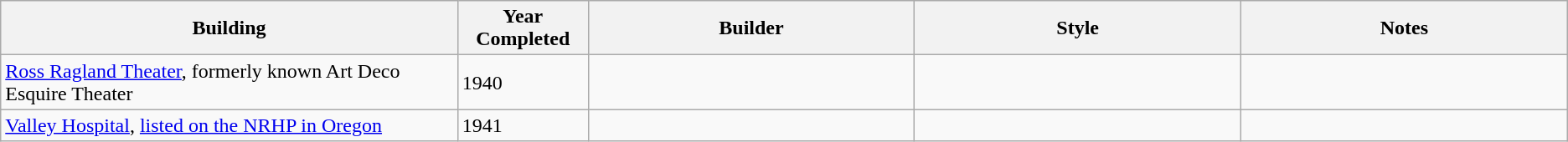<table class="wikitable">
<tr>
<th width=28%>Building</th>
<th width=8%>Year Completed</th>
<th width=20%>Builder</th>
<th width=20%>Style</th>
<th width=20%>Notes</th>
</tr>
<tr>
<td><a href='#'>Ross Ragland Theater</a>, formerly known Art Deco Esquire Theater</td>
<td>1940</td>
<td></td>
<td></td>
<td></td>
</tr>
<tr>
<td><a href='#'>Valley Hospital</a>, <a href='#'>listed on the NRHP in Oregon</a></td>
<td>1941</td>
<td></td>
<td></td>
<td></td>
</tr>
</table>
